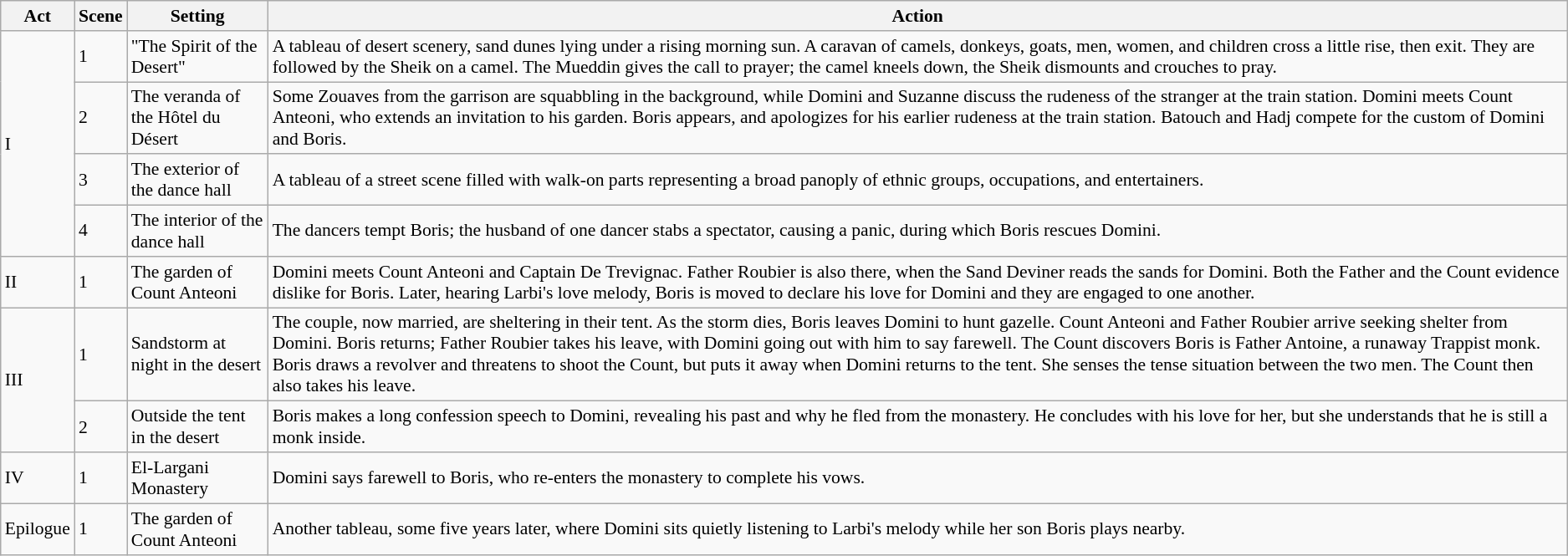<table class="wikitable plainrowheaders" style="font-size: 90%">
<tr>
<th scope="col">Act</th>
<th scope="col">Scene</th>
<th scope="col">Setting</th>
<th scope="col">Action</th>
</tr>
<tr>
<td rowspan=4>I</td>
<td>1</td>
<td>"The Spirit of the Desert"</td>
<td>A tableau of desert scenery, sand dunes lying under a rising morning sun. A caravan of camels, donkeys, goats, men, women, and children cross a little rise, then exit. They are followed by the Sheik on a camel. The Mueddin gives the call to prayer; the camel kneels down, the Sheik dismounts and crouches to pray.</td>
</tr>
<tr>
<td>2</td>
<td>The veranda of the Hôtel du Désert</td>
<td>Some Zouaves from the garrison are squabbling in the background, while Domini and Suzanne discuss the rudeness of the stranger at the train station. Domini meets Count Anteoni, who extends an invitation to his garden. Boris appears, and apologizes for his earlier rudeness at the train station. Batouch and Hadj compete for the custom of Domini and Boris.</td>
</tr>
<tr>
<td>3</td>
<td>The exterior of the dance hall</td>
<td>A tableau of a street scene filled with walk-on parts representing a broad panoply of ethnic groups, occupations, and entertainers.</td>
</tr>
<tr>
<td>4</td>
<td>The interior of the dance hall</td>
<td>The dancers tempt Boris; the husband of one dancer stabs a spectator, causing a panic, during which Boris rescues Domini.</td>
</tr>
<tr>
<td>II</td>
<td>1</td>
<td>The garden of Count Anteoni</td>
<td>Domini meets Count Anteoni and Captain De Trevignac. Father Roubier is also there, when the Sand Deviner reads the sands for Domini. Both the Father and the Count evidence dislike for Boris. Later, hearing Larbi's love melody, Boris is moved to declare his love for Domini and they are engaged to one another.</td>
</tr>
<tr>
<td rowspan=2>III</td>
<td>1</td>
<td>Sandstorm at night in the desert</td>
<td>The couple, now married, are sheltering in their tent. As the storm dies, Boris leaves Domini to hunt gazelle. Count Anteoni and Father Roubier arrive seeking shelter from Domini. Boris returns; Father Roubier takes his leave, with Domini going out with him to say farewell. The Count discovers Boris is Father Antoine, a runaway Trappist monk. Boris draws a revolver and threatens to shoot the Count, but puts it away when Domini returns to the tent. She senses the tense situation between the two men. The Count then also takes his leave.</td>
</tr>
<tr>
<td>2</td>
<td>Outside the tent in the desert</td>
<td>Boris makes a long confession speech to Domini, revealing his past and why he fled from the monastery. He concludes with his love for her, but she understands that he is still a monk inside.</td>
</tr>
<tr>
<td>IV</td>
<td>1</td>
<td>El-Largani Monastery</td>
<td>Domini says farewell to Boris, who re-enters the monastery to complete his vows.</td>
</tr>
<tr>
<td>Epilogue</td>
<td>1</td>
<td>The garden of Count Anteoni</td>
<td>Another tableau, some five years later, where Domini sits quietly listening to Larbi's melody while her son Boris plays nearby.</td>
</tr>
</table>
